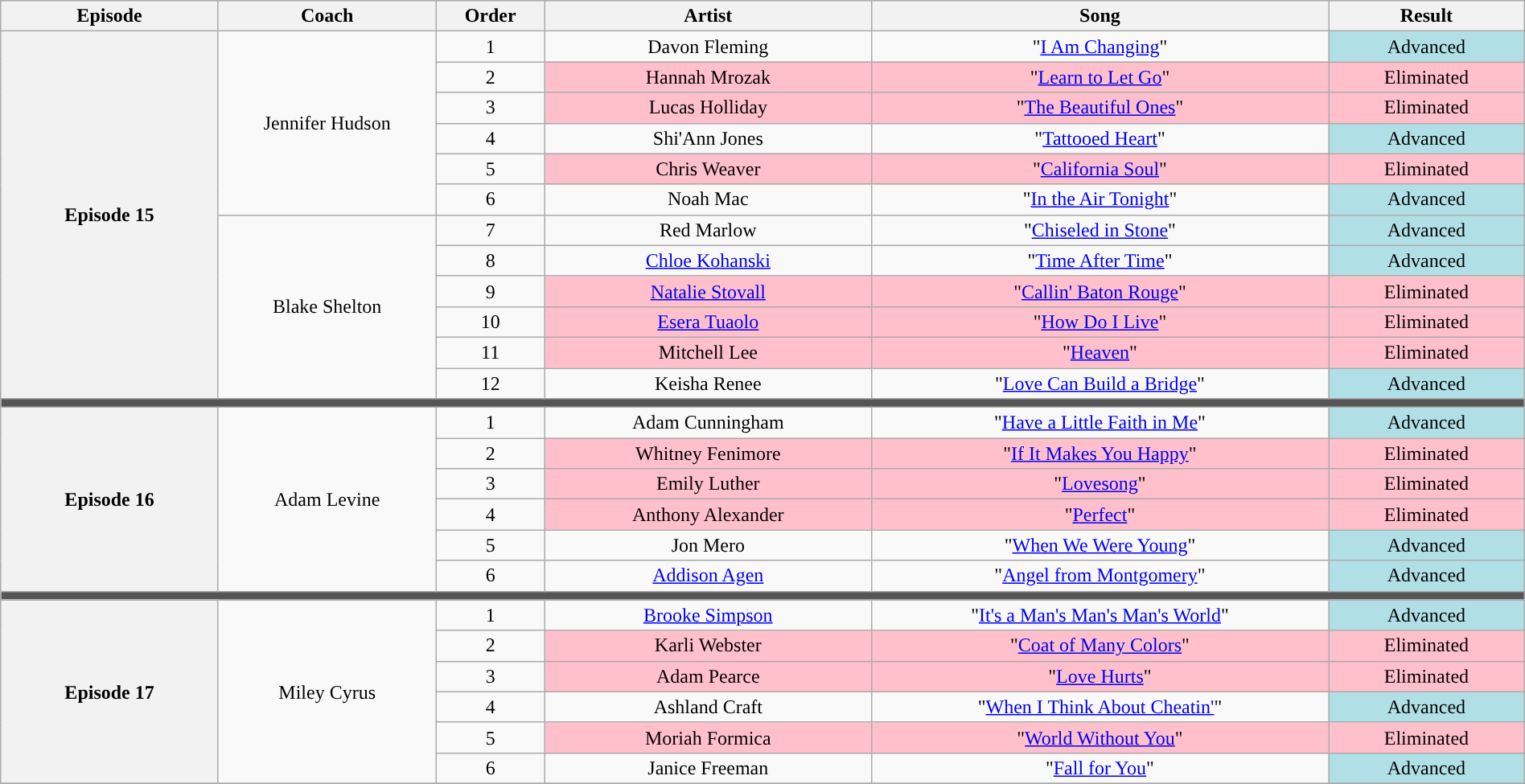<table class="wikitable" style="text-align:center; width:100%;">
<tr>
<th style="width:10%;">Episode</th>
<th style="width:10%;">Coach</th>
<th style="width:05%;">Order</th>
<th style="width:15%;">Artist</th>
<th style="width:21%;">Song</th>
<th style="width:9%;">Result</th>
</tr>
<tr>
<th rowspan="12" scope="row">Episode 15<br><small></small></th>
<td rowspan="6" scope="row">Jennifer Hudson</td>
<td>1</td>
<td>Davon Fleming</td>
<td>"<a href='#'>I Am Changing</a>"</td>
<td style="background:#B0E0E6;">Advanced</td>
</tr>
<tr>
<td>2</td>
<td style="background:pink;">Hannah Mrozak</td>
<td style="background:pink;">"<a href='#'>Learn to Let Go</a>"</td>
<td style="background:pink;">Eliminated</td>
</tr>
<tr>
<td>3</td>
<td style="background:pink;">Lucas Holliday</td>
<td style="background:pink;">"<a href='#'>The Beautiful Ones</a>"</td>
<td style="background:pink;">Eliminated</td>
</tr>
<tr>
<td>4</td>
<td>Shi'Ann Jones</td>
<td>"<a href='#'>Tattooed Heart</a>"</td>
<td style="background:#B0E0E6;">Advanced</td>
</tr>
<tr>
<td>5</td>
<td style="background:pink;">Chris Weaver</td>
<td style="background:pink;">"<a href='#'>California Soul</a>"</td>
<td style="background:pink;">Eliminated</td>
</tr>
<tr>
<td>6</td>
<td>Noah Mac</td>
<td>"<a href='#'>In the Air Tonight</a>"</td>
<td style="background:#B0E0E6;">Advanced</td>
</tr>
<tr>
<td rowspan="6" scope="row">Blake Shelton</td>
<td>7</td>
<td>Red Marlow</td>
<td>"<a href='#'>Chiseled in Stone</a>"</td>
<td style="background:#B0E0E6;">Advanced</td>
</tr>
<tr>
<td>8</td>
<td><a href='#'>Chloe Kohanski</a></td>
<td>"<a href='#'>Time After Time</a>"</td>
<td style="background:#B0E0E6;">Advanced</td>
</tr>
<tr>
<td>9</td>
<td style="background:pink;"><a href='#'>Natalie Stovall</a></td>
<td style="background:pink;">"<a href='#'>Callin' Baton Rouge</a>"</td>
<td style="background:pink;">Eliminated</td>
</tr>
<tr>
<td>10</td>
<td style="background:pink;"><a href='#'>Esera Tuaolo</a></td>
<td style="background:pink;">"<a href='#'>How Do I Live</a>"</td>
<td style="background:pink;">Eliminated</td>
</tr>
<tr>
<td>11</td>
<td style="background:pink;">Mitchell Lee</td>
<td style="background:pink;">"<a href='#'>Heaven</a>"</td>
<td style="background:pink;">Eliminated</td>
</tr>
<tr>
<td>12</td>
<td>Keisha Renee</td>
<td>"<a href='#'>Love Can Build a Bridge</a>"</td>
<td style="background:#B0E0E6;">Advanced</td>
</tr>
<tr>
<td colspan="6" style="background:#555;"></td>
</tr>
<tr>
<th rowspan="6" scope="row">Episode 16<br><small></small></th>
<td rowspan="6" scope="row">Adam Levine</td>
<td>1</td>
<td>Adam Cunningham</td>
<td>"<a href='#'>Have a Little Faith in Me</a>"</td>
<td style="background:#B0E0E6;">Advanced</td>
</tr>
<tr>
<td>2</td>
<td style="background:pink;">Whitney Fenimore</td>
<td style="background:pink;">"<a href='#'>If It Makes You Happy</a>"</td>
<td style="background:pink;">Eliminated</td>
</tr>
<tr>
<td>3</td>
<td style="background:pink;">Emily Luther</td>
<td style="background:pink;">"<a href='#'>Lovesong</a>"</td>
<td style="background:pink;">Eliminated</td>
</tr>
<tr>
<td>4</td>
<td style="background:pink;">Anthony Alexander</td>
<td style="background:pink;">"<a href='#'>Perfect</a>"</td>
<td style="background:pink;">Eliminated</td>
</tr>
<tr>
<td>5</td>
<td>Jon Mero</td>
<td>"<a href='#'>When We Were Young</a>"</td>
<td style="background:#B0E0E6;">Advanced</td>
</tr>
<tr>
<td>6</td>
<td><a href='#'>Addison Agen</a></td>
<td>"<a href='#'>Angel from Montgomery</a>"</td>
<td style="background:#B0E0E6;">Advanced</td>
</tr>
<tr>
<td colspan="6" style="background:#555;"></td>
</tr>
<tr>
<th rowspan="6" scope="row">Episode 17<br><small></small></th>
<td rowspan="6" scope="row">Miley Cyrus</td>
<td>1</td>
<td><a href='#'>Brooke Simpson</a></td>
<td>"<a href='#'>It's a Man's Man's Man's World</a>"</td>
<td style="background:#B0E0E6;">Advanced</td>
</tr>
<tr>
<td>2</td>
<td style="background:pink;">Karli Webster</td>
<td style="background:pink;">"<a href='#'>Coat of Many Colors</a>"</td>
<td style="background:pink;">Eliminated</td>
</tr>
<tr>
<td>3</td>
<td style="background:pink;">Adam Pearce</td>
<td style="background:pink;">"<a href='#'>Love Hurts</a>"</td>
<td style="background:pink;">Eliminated</td>
</tr>
<tr>
<td>4</td>
<td>Ashland Craft</td>
<td>"<a href='#'>When I Think About Cheatin'</a>"</td>
<td style="background:#B0E0E6;">Advanced</td>
</tr>
<tr>
<td>5</td>
<td style="background:pink;">Moriah Formica</td>
<td style="background:pink;">"<a href='#'>World Without You</a>"</td>
<td style="background:pink;">Eliminated</td>
</tr>
<tr>
<td>6</td>
<td>Janice Freeman</td>
<td>"<a href='#'>Fall for You</a>"</td>
<td style="background:#B0E0E6;">Advanced</td>
</tr>
<tr>
</tr>
</table>
